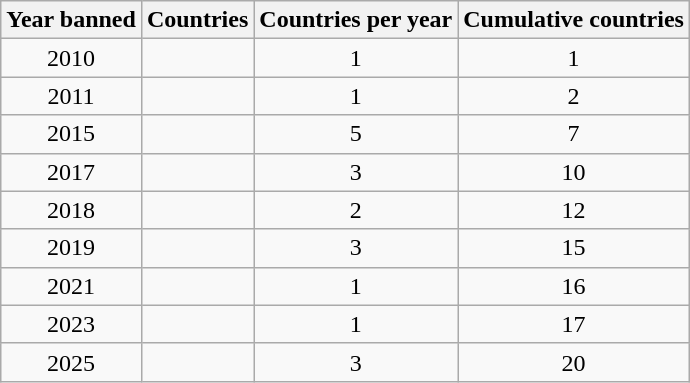<table class="wikitable sortable" style="text-align:center">
<tr>
<th>Year banned</th>
<th>Countries</th>
<th>Countries per year</th>
<th>Cumulative countries</th>
</tr>
<tr>
<td>2010</td>
<td style=text-align:left></td>
<td>1</td>
<td>1</td>
</tr>
<tr>
<td>2011</td>
<td style=text-align:left></td>
<td>1</td>
<td>2</td>
</tr>
<tr>
<td>2015</td>
<td style=text-align:left></td>
<td>5</td>
<td>7</td>
</tr>
<tr>
<td>2017</td>
<td style=text-align:left></td>
<td>3</td>
<td>10</td>
</tr>
<tr>
<td>2018</td>
<td style=text-align:left></td>
<td>2</td>
<td>12</td>
</tr>
<tr>
<td>2019</td>
<td style=text-align:left></td>
<td>3</td>
<td>15</td>
</tr>
<tr>
<td>2021</td>
<td style=text-align:left></td>
<td>1</td>
<td>16</td>
</tr>
<tr>
<td>2023</td>
<td style=text-align:left></td>
<td>1</td>
<td>17</td>
</tr>
<tr>
<td>2025</td>
<td style=text-align:left></td>
<td>3</td>
<td>20</td>
</tr>
</table>
